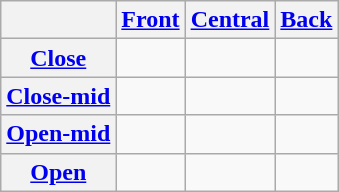<table class="wikitable" style="text-align:center">
<tr>
<th></th>
<th><a href='#'>Front</a></th>
<th><a href='#'>Central</a></th>
<th><a href='#'>Back</a></th>
</tr>
<tr>
<th><a href='#'>Close</a></th>
<td></td>
<td></td>
<td></td>
</tr>
<tr>
<th><a href='#'>Close-mid</a></th>
<td></td>
<td></td>
<td></td>
</tr>
<tr>
<th><a href='#'>Open-mid</a></th>
<td></td>
<td></td>
<td></td>
</tr>
<tr>
<th><a href='#'>Open</a></th>
<td></td>
<td></td>
<td></td>
</tr>
</table>
